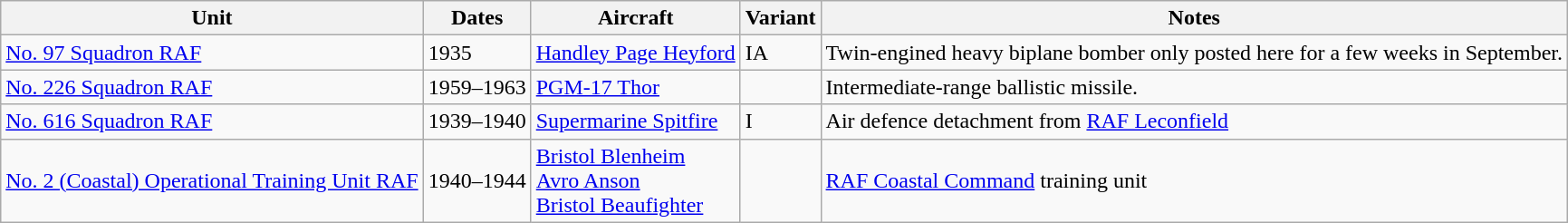<table class="wikitable">
<tr>
<th>Unit</th>
<th>Dates</th>
<th>Aircraft</th>
<th>Variant</th>
<th>Notes</th>
</tr>
<tr>
<td><a href='#'>No. 97 Squadron RAF</a></td>
<td>1935</td>
<td><a href='#'>Handley Page Heyford</a></td>
<td>IA</td>
<td>Twin-engined heavy biplane bomber only posted here for a few weeks in September.</td>
</tr>
<tr>
<td><a href='#'>No. 226 Squadron RAF</a></td>
<td>1959–1963</td>
<td><a href='#'>PGM-17 Thor</a></td>
<td></td>
<td>Intermediate-range ballistic missile.</td>
</tr>
<tr>
<td><a href='#'>No. 616 Squadron RAF</a></td>
<td>1939–1940</td>
<td><a href='#'>Supermarine Spitfire</a></td>
<td>I</td>
<td>Air defence detachment from <a href='#'>RAF Leconfield</a></td>
</tr>
<tr>
<td><a href='#'>No. 2 (Coastal) Operational Training Unit RAF</a></td>
<td>1940–1944</td>
<td><a href='#'>Bristol Blenheim</a><br><a href='#'>Avro Anson</a><br><a href='#'>Bristol Beaufighter</a></td>
<td></td>
<td><a href='#'>RAF Coastal Command</a> training unit</td>
</tr>
</table>
